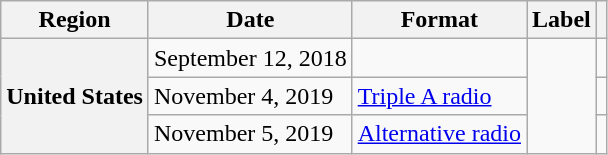<table class="wikitable plainrowheaders">
<tr>
<th scope="col">Region</th>
<th scope="col">Date</th>
<th scope="col">Format</th>
<th scope="col">Label</th>
<th scope="col" colspan="2"></th>
</tr>
<tr>
<th scope="row" rowspan="3">United States</th>
<td>September 12, 2018</td>
<td></td>
<td rowspan="3"></td>
<td></td>
</tr>
<tr>
<td>November 4, 2019</td>
<td><a href='#'>Triple A radio</a></td>
<td></td>
</tr>
<tr>
<td>November 5, 2019</td>
<td><a href='#'>Alternative radio</a></td>
<td></td>
</tr>
</table>
